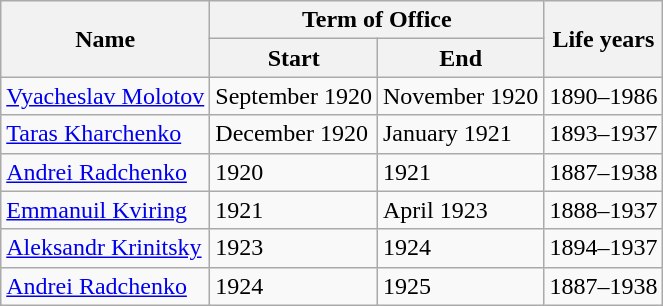<table class="wikitable">
<tr>
<th rowspan="2">Name</th>
<th colspan="2">Term of Office</th>
<th rowspan="2">Life years</th>
</tr>
<tr>
<th>Start</th>
<th>End</th>
</tr>
<tr>
<td><a href='#'>Vyacheslav Molotov</a></td>
<td>September 1920</td>
<td>November 1920</td>
<td>1890–1986</td>
</tr>
<tr>
<td><a href='#'>Taras Kharchenko</a></td>
<td>December 1920</td>
<td>January 1921</td>
<td>1893–1937</td>
</tr>
<tr>
<td><a href='#'>Andrei Radchenko</a></td>
<td>1920</td>
<td>1921</td>
<td>1887–1938</td>
</tr>
<tr>
<td><a href='#'>Emmanuil Kviring</a></td>
<td>1921</td>
<td>April 1923</td>
<td>1888–1937</td>
</tr>
<tr>
<td><a href='#'>Aleksandr Krinitsky</a></td>
<td>1923</td>
<td>1924</td>
<td>1894–1937</td>
</tr>
<tr>
<td><a href='#'>Andrei Radchenko</a></td>
<td>1924</td>
<td>1925</td>
<td>1887–1938</td>
</tr>
</table>
